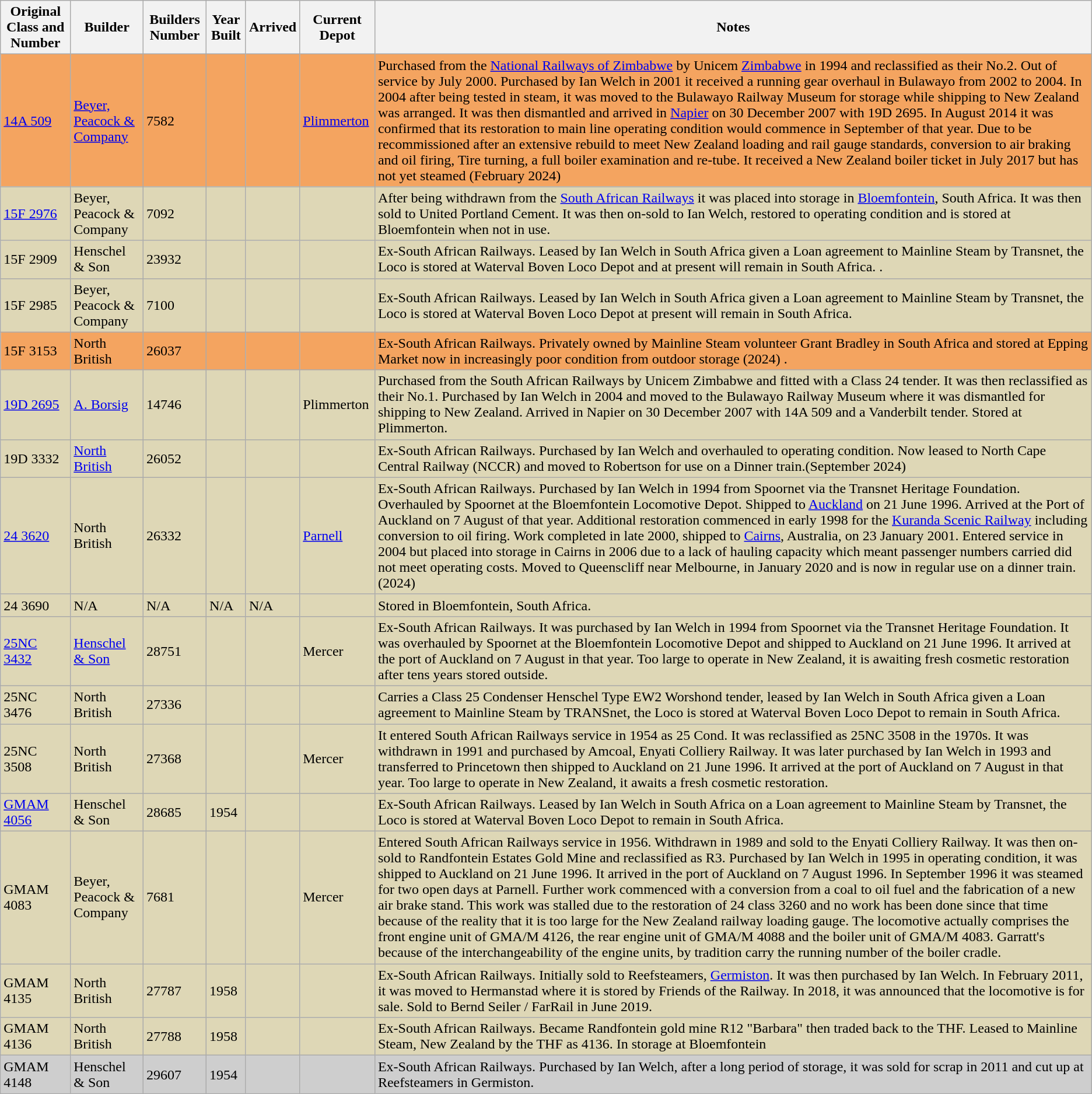<table class="sortable wikitable" border="1">
<tr>
<th>Original Class and Number</th>
<th>Builder</th>
<th>Builders Number</th>
<th>Year Built</th>
<th>Arrived</th>
<th>Current Depot</th>
<th>Notes</th>
</tr>
<tr style="background:#f4a460;">
<td><a href='#'>14A 509</a></td>
<td><a href='#'>Beyer, Peacock & Company</a></td>
<td>7582</td>
<td></td>
<td></td>
<td><a href='#'>Plimmerton</a></td>
<td>Purchased from the <a href='#'>National Railways of Zimbabwe</a> by Unicem <a href='#'>Zimbabwe</a> in 1994 and reclassified as their No.2. Out of service by July 2000. Purchased by Ian Welch in 2001 it received a running gear overhaul in Bulawayo from 2002 to 2004. In 2004 after being tested in steam, it was moved to the Bulawayo Railway Museum for storage while shipping to New Zealand was arranged. It was then dismantled and arrived in <a href='#'>Napier</a> on 30 December 2007 with 19D 2695. In August 2014 it was confirmed that its restoration to main line operating condition would commence in September of that year. Due to be recommissioned after an extensive rebuild to meet New Zealand loading and rail gauge standards, conversion to air braking and oil firing, Tire turning, a full boiler examination and re-tube. It received a New Zealand boiler ticket in July 2017 but has not yet steamed (February 2024)</td>
</tr>
<tr style="background:#DED7B6;">
<td><a href='#'>15F 2976</a></td>
<td>Beyer, Peacock & Company</td>
<td>7092</td>
<td></td>
<td></td>
<td></td>
<td>After being withdrawn from the <a href='#'>South African Railways</a> it was placed into storage in <a href='#'>Bloemfontein</a>, South Africa. It was then sold to United Portland Cement. It was then on-sold to Ian Welch, restored to operating condition and is stored at Bloemfontein when not in use.</td>
</tr>
<tr style="background:#DED7B6;">
<td>15F 2909</td>
<td>Henschel & Son</td>
<td>23932</td>
<td></td>
<td></td>
<td></td>
<td>Ex-South African Railways. Leased by Ian Welch in South Africa given a Loan agreement to Mainline Steam by Transnet, the Loco is stored at Waterval Boven Loco Depot and at present will remain in South Africa. .</td>
</tr>
<tr style="background:#DED7B6;">
<td>15F 2985</td>
<td>Beyer, Peacock & Company</td>
<td>7100</td>
<td></td>
<td></td>
<td></td>
<td>Ex-South African Railways. Leased by Ian Welch in South Africa given a Loan agreement to Mainline Steam by Transnet, the Loco is stored at Waterval Boven Loco Depot at present will remain in South Africa.</td>
</tr>
<tr style="background:#f4a460;">
<td>15F 3153</td>
<td>North British</td>
<td>26037</td>
<td></td>
<td></td>
<td></td>
<td>Ex-South African Railways. Privately owned by Mainline Steam volunteer Grant Bradley in South Africa and stored at Epping Market now in increasingly poor condition from outdoor storage (2024) .</td>
</tr>
<tr style="background:#DED7B6;">
<td><a href='#'>19D 2695</a></td>
<td><a href='#'>A. Borsig</a></td>
<td>14746</td>
<td></td>
<td></td>
<td>Plimmerton</td>
<td>Purchased from the South African Railways by Unicem Zimbabwe and fitted with a Class 24 tender. It was then reclassified as their No.1. Purchased by Ian Welch in 2004 and moved to the Bulawayo Railway Museum where it was dismantled for shipping to New Zealand. Arrived in Napier on 30 December 2007 with 14A 509 and a Vanderbilt tender. Stored at Plimmerton.</td>
</tr>
<tr style="background:#DED7B6;">
<td>19D 3332</td>
<td><a href='#'>North British</a></td>
<td>26052</td>
<td></td>
<td></td>
<td></td>
<td>Ex-South African Railways. Purchased by Ian Welch and overhauled to operating condition. Now leased to North Cape Central Railway (NCCR) and moved to Robertson for use on a Dinner train.(September 2024)</td>
</tr>
<tr style="background:#DED7B6;">
<td><a href='#'>24 3620</a></td>
<td>North British</td>
<td>26332</td>
<td></td>
<td></td>
<td><a href='#'>Parnell</a></td>
<td>Ex-South African Railways. Purchased by Ian Welch in 1994 from Spoornet via the Transnet Heritage Foundation. Overhauled by Spoornet at the Bloemfontein Locomotive Depot. Shipped to <a href='#'>Auckland</a> on 21 June 1996. Arrived at the Port of Auckland on 7 August of that year. Additional restoration commenced in early 1998 for the <a href='#'>Kuranda Scenic Railway</a> including conversion to oil firing. Work completed in late 2000, shipped to <a href='#'>Cairns</a>, Australia, on 23 January 2001. Entered service in 2004 but placed into storage in Cairns in 2006 due to a lack of hauling capacity which meant passenger numbers carried did not meet operating costs. Moved to Queenscliff near Melbourne, in January 2020 and is now in regular use on a dinner train.(2024)</td>
</tr>
<tr style="background:#DED7B6;">
<td>24 3690</td>
<td>N/A</td>
<td>N/A</td>
<td>N/A</td>
<td>N/A</td>
<td></td>
<td>Stored in Bloemfontein, South Africa.</td>
</tr>
<tr style="background:#DED7B6;">
<td><a href='#'>25NC 3432</a></td>
<td><a href='#'>Henschel & Son</a></td>
<td>28751</td>
<td></td>
<td></td>
<td>Mercer</td>
<td>Ex-South African Railways. It was purchased by Ian Welch in 1994 from Spoornet via the Transnet Heritage Foundation. It was overhauled by Spoornet at the Bloemfontein Locomotive Depot and shipped to Auckland on 21 June 1996. It arrived at the port of Auckland on 7 August in that year. Too large to operate in New Zealand, it is awaiting fresh cosmetic restoration after tens years stored outside.</td>
</tr>
<tr style="background:#DED7B6;">
<td>25NC 3476</td>
<td>North British</td>
<td>27336</td>
<td></td>
<td></td>
<td></td>
<td>Carries a Class 25 Condenser Henschel Type EW2 Worshond tender, leased by Ian Welch in South Africa given a Loan agreement to Mainline Steam by TRANSnet, the Loco is stored at Waterval Boven Loco Depot to remain in South Africa.</td>
</tr>
<tr style="background:#DED7B6;">
<td>25NC 3508</td>
<td>North British</td>
<td>27368</td>
<td></td>
<td></td>
<td>Mercer</td>
<td>It entered South African Railways service in 1954 as 25 Cond. It was reclassified as 25NC 3508 in the 1970s. It was withdrawn in 1991 and purchased by Amcoal, Enyati Colliery Railway. It was later purchased by Ian Welch in 1993 and transferred to Princetown then shipped to Auckland on 21 June 1996. It arrived at the port of Auckland on 7 August in that year. Too large to operate in New Zealand, it awaits a fresh cosmetic restoration.</td>
</tr>
<tr style="background:#DED7B6;">
<td><a href='#'>GMAM 4056</a></td>
<td>Henschel & Son</td>
<td>28685</td>
<td>1954</td>
<td></td>
<td></td>
<td>Ex-South African Railways. Leased by Ian Welch in South Africa on a Loan agreement to Mainline Steam by Transnet, the Loco is stored at Waterval Boven Loco Depot to remain in South Africa.</td>
</tr>
<tr style="background:#DED7B6;">
<td>GMAM 4083</td>
<td>Beyer, Peacock & Company</td>
<td>7681</td>
<td></td>
<td></td>
<td>Mercer</td>
<td>Entered South African Railways service in 1956. Withdrawn in 1989 and sold to the Enyati Colliery Railway. It was then on-sold to Randfontein Estates Gold Mine and reclassified as R3. Purchased by Ian Welch in 1995 in operating condition, it was shipped to Auckland on 21 June 1996. It arrived in the port of Auckland on 7 August 1996. In September 1996 it was steamed for two  open days at Parnell. Further work commenced with a conversion from a coal to oil fuel and the fabrication of a new air brake stand. This work was stalled due to the restoration of 24 class 3260 and no work has been done since that time because of the reality that it is too large for the New Zealand railway loading gauge. The locomotive actually comprises the front engine unit of GMA/M 4126, the rear engine unit of GMA/M 4088 and the boiler unit of GMA/M 4083. Garratt's because of the interchangeability of the engine units, by tradition carry the running number of the boiler cradle.</td>
</tr>
<tr style="background:#DED7B6;">
<td>GMAM 4135</td>
<td>North British</td>
<td>27787</td>
<td>1958</td>
<td></td>
<td></td>
<td>Ex-South African Railways. Initially sold to Reefsteamers, <a href='#'>Germiston</a>. It was then purchased by Ian Welch. In February 2011, it was moved to Hermanstad where it is stored by Friends of the Railway. In 2018, it was announced that the locomotive is for sale. Sold to Bernd Seiler / FarRail in June 2019.</td>
</tr>
<tr style="background:#DED7B6;">
<td>GMAM 4136</td>
<td>North British</td>
<td>27788</td>
<td>1958</td>
<td></td>
<td></td>
<td>Ex-South African Railways. Became Randfontein gold mine R12 "Barbara" then traded back to the THF. Leased to Mainline Steam, New Zealand by the THF as 4136. In storage at Bloemfontein</td>
</tr>
<tr style="background:#cecece;">
<td>GMAM 4148</td>
<td>Henschel & Son</td>
<td>29607</td>
<td>1954</td>
<td></td>
<td></td>
<td>Ex-South African Railways. Purchased by Ian Welch, after a long period of storage, it was sold for scrap in 2011 and cut up at Reefsteamers in Germiston.</td>
</tr>
</table>
